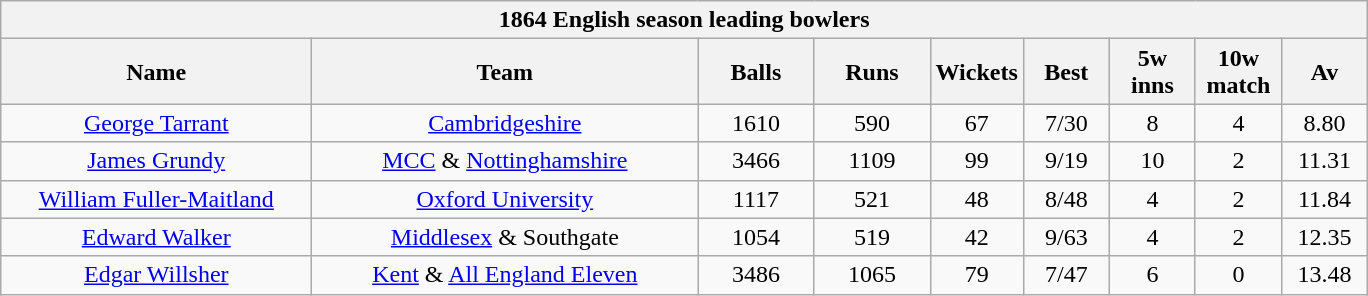<table class="wikitable" style="text-align:center;">
<tr>
<th bgcolor="#efefef" colspan="9">1864 English season leading bowlers</th>
</tr>
<tr bgcolor="#efefef">
<th width=200>Name</th>
<th width=250>Team</th>
<th width=70>Balls</th>
<th width=70>Runs</th>
<th width=50>Wickets</th>
<th width=50>Best</th>
<th width=50>5w inns</th>
<th width=50>10w match</th>
<th width=50>Av</th>
</tr>
<tr>
<td><a href='#'>George Tarrant</a></td>
<td><a href='#'>Cambridgeshire</a></td>
<td>1610</td>
<td>590</td>
<td>67</td>
<td>7/30</td>
<td>8</td>
<td>4</td>
<td>8.80</td>
</tr>
<tr>
<td><a href='#'>James Grundy</a></td>
<td><a href='#'>MCC</a> & <a href='#'>Nottinghamshire</a></td>
<td>3466</td>
<td>1109</td>
<td>99</td>
<td>9/19</td>
<td>10</td>
<td>2</td>
<td>11.31</td>
</tr>
<tr>
<td><a href='#'>William Fuller-Maitland</a></td>
<td><a href='#'>Oxford University</a></td>
<td>1117</td>
<td>521</td>
<td>48</td>
<td>8/48</td>
<td>4</td>
<td>2</td>
<td>11.84</td>
</tr>
<tr>
<td><a href='#'>Edward Walker</a></td>
<td><a href='#'>Middlesex</a> & Southgate</td>
<td>1054</td>
<td>519</td>
<td>42</td>
<td>9/63</td>
<td>4</td>
<td>2</td>
<td>12.35</td>
</tr>
<tr>
<td><a href='#'>Edgar Willsher</a></td>
<td><a href='#'>Kent</a> & <a href='#'>All England Eleven</a></td>
<td>3486</td>
<td>1065</td>
<td>79</td>
<td>7/47</td>
<td>6</td>
<td>0</td>
<td>13.48</td>
</tr>
</table>
